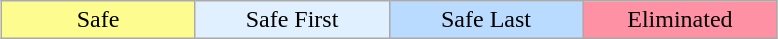<table class="wikitable" style="margin:1em auto; text-align:center;">
<tr>
<td bgcolor="#FDFC8F" width="15%">Safe</td>
<td bgcolor="E0F0FF" width="15%">Safe First</td>
<td bgcolor="B8DBFF" width="15%">Safe Last</td>
<td bgcolor="#FF91A4" width="15%">Eliminated</td>
</tr>
</table>
